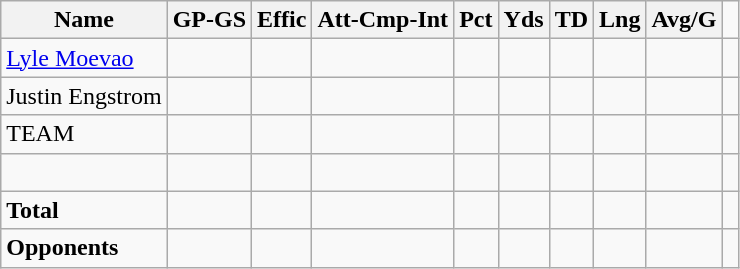<table class="wikitable" style="white-space:nowrap;">
<tr>
<th>Name</th>
<th>GP-GS</th>
<th>Effic</th>
<th>Att-Cmp-Int</th>
<th>Pct</th>
<th>Yds</th>
<th>TD</th>
<th>Lng</th>
<th>Avg/G</th>
</tr>
<tr>
<td><a href='#'>Lyle Moevao</a></td>
<td> </td>
<td> </td>
<td> </td>
<td> </td>
<td> </td>
<td> </td>
<td> </td>
<td> </td>
<td> </td>
</tr>
<tr>
<td>Justin Engstrom</td>
<td> </td>
<td> </td>
<td> </td>
<td> </td>
<td> </td>
<td> </td>
<td> </td>
<td> </td>
<td> </td>
</tr>
<tr>
<td>TEAM</td>
<td> </td>
<td> </td>
<td> </td>
<td> </td>
<td> </td>
<td> </td>
<td> </td>
<td> </td>
<td> </td>
</tr>
<tr>
<td> </td>
<td> </td>
<td> </td>
<td> </td>
<td> </td>
<td> </td>
<td> </td>
<td> </td>
<td> </td>
<td> </td>
</tr>
<tr>
<td><strong>Total</strong></td>
<td> </td>
<td> </td>
<td> </td>
<td> </td>
<td> </td>
<td> </td>
<td> </td>
<td> </td>
<td> </td>
</tr>
<tr>
<td><strong>Opponents</strong></td>
<td> </td>
<td> </td>
<td> </td>
<td> </td>
<td> </td>
<td> </td>
<td> </td>
<td> </td>
<td> </td>
</tr>
</table>
